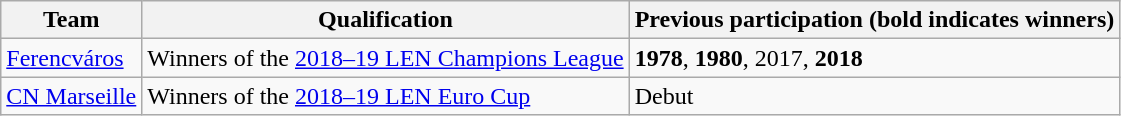<table class="wikitable">
<tr>
<th>Team</th>
<th>Qualification</th>
<th>Previous participation (bold indicates winners)</th>
</tr>
<tr>
<td> <a href='#'>Ferencváros</a></td>
<td>Winners of the <a href='#'>2018–19 LEN Champions League</a></td>
<td><strong>1978</strong>, <strong>1980</strong>, 2017, <strong>2018</strong></td>
</tr>
<tr>
<td> <a href='#'>CN Marseille</a></td>
<td>Winners of the <a href='#'>2018–19 LEN Euro Cup</a></td>
<td>Debut</td>
</tr>
</table>
